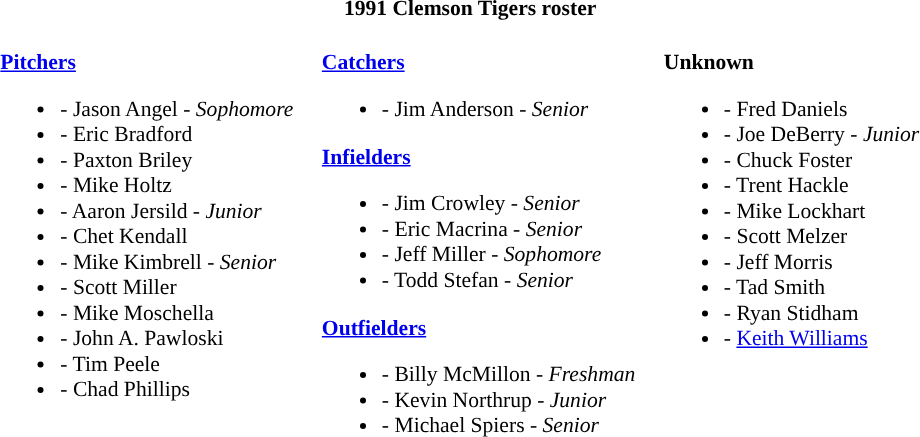<table class="toccolours" style="border-collapse:collapse; font-size:90%;">
<tr>
<th colspan="9">1991 Clemson Tigers roster</th>
</tr>
<tr>
</tr>
<tr>
<td width="03"> </td>
<td valign="top"></td>
<td width="03"> </td>
<td valign="top"><br><strong><a href='#'>Pitchers</a></strong><ul><li>- Jason Angel - <em>Sophomore</em></li><li>- Eric Bradford</li><li>- Paxton Briley</li><li>- Mike Holtz</li><li>- Aaron Jersild - <em>Junior</em></li><li>- Chet Kendall</li><li>- Mike Kimbrell - <em>Senior</em></li><li>- Scott Miller</li><li>- Mike Moschella</li><li>- John A. Pawloski</li><li>- Tim Peele</li><li>- Chad Phillips</li></ul></td>
<td width="15"> </td>
<td valign="top"><br><strong><a href='#'>Catchers</a></strong><ul><li>- Jim Anderson - <em>Senior</em></li></ul><strong><a href='#'>Infielders</a></strong><ul><li>- Jim Crowley - <em>Senior</em></li><li>- Eric Macrina - <em>Senior</em></li><li>- Jeff Miller - <em>Sophomore</em></li><li>- Todd Stefan - <em>Senior</em></li></ul><strong><a href='#'>Outfielders</a></strong><ul><li>- Billy McMillon - <em>Freshman</em></li><li>- Kevin Northrup - <em>Junior</em></li><li>- Michael Spiers - <em>Senior</em></li></ul></td>
<td width="15"> </td>
<td valign="top"><br><strong>Unknown</strong><ul><li>- Fred Daniels</li><li>- Joe DeBerry - <em>Junior</em></li><li>- Chuck Foster</li><li>- Trent Hackle</li><li>- Mike Lockhart</li><li>- Scott Melzer</li><li>- Jeff Morris</li><li>- Tad Smith</li><li>- Ryan Stidham</li><li>- <a href='#'>Keith Williams</a></li></ul></td>
<td width="25"> </td>
</tr>
</table>
